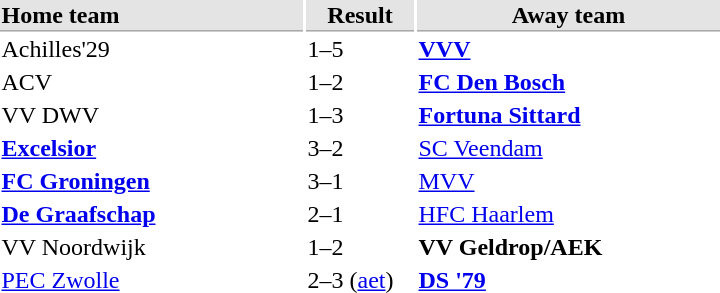<table>
<tr bgcolor="#E4E4E4">
<th style="border-bottom:1px solid #AAAAAA" width="200" align="left">Home team</th>
<th style="border-bottom:1px solid #AAAAAA" width="70" align="center">Result</th>
<th style="border-bottom:1px solid #AAAAAA" width="200">Away team</th>
</tr>
<tr>
<td>Achilles'29</td>
<td>1–5</td>
<td><strong><a href='#'>VVV</a></strong></td>
</tr>
<tr>
<td>ACV</td>
<td>1–2</td>
<td><strong><a href='#'>FC Den Bosch</a></strong></td>
</tr>
<tr>
<td>VV DWV</td>
<td>1–3</td>
<td><strong><a href='#'>Fortuna Sittard</a></strong></td>
</tr>
<tr>
<td><strong><a href='#'>Excelsior</a></strong></td>
<td>3–2</td>
<td><a href='#'>SC Veendam</a></td>
</tr>
<tr>
<td><strong><a href='#'>FC Groningen</a></strong></td>
<td>3–1</td>
<td><a href='#'>MVV</a></td>
</tr>
<tr>
<td><strong><a href='#'>De Graafschap</a></strong></td>
<td>2–1</td>
<td><a href='#'>HFC Haarlem</a></td>
</tr>
<tr>
<td>VV Noordwijk</td>
<td>1–2</td>
<td><strong>VV Geldrop/AEK</strong></td>
</tr>
<tr>
<td><a href='#'>PEC Zwolle</a></td>
<td>2–3 (<a href='#'>aet</a>)</td>
<td><strong><a href='#'>DS '79</a></strong></td>
</tr>
</table>
